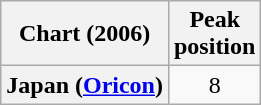<table class="wikitable sortable plainrowheaders">
<tr>
<th scope="col">Chart (2006)</th>
<th scope="col">Peak<br>position</th>
</tr>
<tr>
<th scope="row">Japan (<a href='#'>Oricon</a>)</th>
<td style="text-align:center;">8</td>
</tr>
</table>
